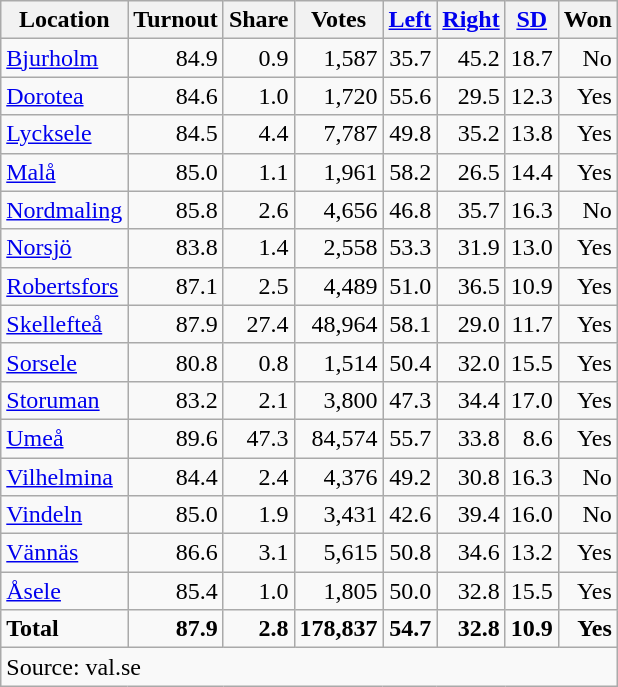<table class="wikitable sortable" style=text-align:right>
<tr>
<th>Location</th>
<th>Turnout</th>
<th>Share</th>
<th>Votes</th>
<th><a href='#'>Left</a></th>
<th><a href='#'>Right</a></th>
<th><a href='#'>SD</a></th>
<th>Won</th>
</tr>
<tr>
<td align=left><a href='#'>Bjurholm</a></td>
<td>84.9</td>
<td>0.9</td>
<td>1,587</td>
<td>35.7</td>
<td>45.2</td>
<td>18.7</td>
<td>No</td>
</tr>
<tr>
<td align=left><a href='#'>Dorotea</a></td>
<td>84.6</td>
<td>1.0</td>
<td>1,720</td>
<td>55.6</td>
<td>29.5</td>
<td>12.3</td>
<td>Yes</td>
</tr>
<tr>
<td align=left><a href='#'>Lycksele</a></td>
<td>84.5</td>
<td>4.4</td>
<td>7,787</td>
<td>49.8</td>
<td>35.2</td>
<td>13.8</td>
<td>Yes</td>
</tr>
<tr>
<td align=left><a href='#'>Malå</a></td>
<td>85.0</td>
<td>1.1</td>
<td>1,961</td>
<td>58.2</td>
<td>26.5</td>
<td>14.4</td>
<td>Yes</td>
</tr>
<tr>
<td align=left><a href='#'>Nordmaling</a></td>
<td>85.8</td>
<td>2.6</td>
<td>4,656</td>
<td>46.8</td>
<td>35.7</td>
<td>16.3</td>
<td>No</td>
</tr>
<tr>
<td align=left><a href='#'>Norsjö</a></td>
<td>83.8</td>
<td>1.4</td>
<td>2,558</td>
<td>53.3</td>
<td>31.9</td>
<td>13.0</td>
<td>Yes</td>
</tr>
<tr>
<td align=left><a href='#'>Robertsfors</a></td>
<td>87.1</td>
<td>2.5</td>
<td>4,489</td>
<td>51.0</td>
<td>36.5</td>
<td>10.9</td>
<td>Yes</td>
</tr>
<tr>
<td align=left><a href='#'>Skellefteå</a></td>
<td>87.9</td>
<td>27.4</td>
<td>48,964</td>
<td>58.1</td>
<td>29.0</td>
<td>11.7</td>
<td>Yes</td>
</tr>
<tr>
<td align=left><a href='#'>Sorsele</a></td>
<td>80.8</td>
<td>0.8</td>
<td>1,514</td>
<td>50.4</td>
<td>32.0</td>
<td>15.5</td>
<td>Yes</td>
</tr>
<tr>
<td align=left><a href='#'>Storuman</a></td>
<td>83.2</td>
<td>2.1</td>
<td>3,800</td>
<td>47.3</td>
<td>34.4</td>
<td>17.0</td>
<td>Yes</td>
</tr>
<tr>
<td align=left><a href='#'>Umeå</a></td>
<td>89.6</td>
<td>47.3</td>
<td>84,574</td>
<td>55.7</td>
<td>33.8</td>
<td>8.6</td>
<td>Yes</td>
</tr>
<tr>
<td align=left><a href='#'>Vilhelmina</a></td>
<td>84.4</td>
<td>2.4</td>
<td>4,376</td>
<td>49.2</td>
<td>30.8</td>
<td>16.3</td>
<td>No</td>
</tr>
<tr>
<td align=left><a href='#'>Vindeln</a></td>
<td>85.0</td>
<td>1.9</td>
<td>3,431</td>
<td>42.6</td>
<td>39.4</td>
<td>16.0</td>
<td>No</td>
</tr>
<tr>
<td align=left><a href='#'>Vännäs</a></td>
<td>86.6</td>
<td>3.1</td>
<td>5,615</td>
<td>50.8</td>
<td>34.6</td>
<td>13.2</td>
<td>Yes</td>
</tr>
<tr>
<td align=left><a href='#'>Åsele</a></td>
<td>85.4</td>
<td>1.0</td>
<td>1,805</td>
<td>50.0</td>
<td>32.8</td>
<td>15.5</td>
<td>Yes</td>
</tr>
<tr>
<td align=left><strong>Total</strong></td>
<td><strong>87.9</strong></td>
<td><strong>2.8</strong></td>
<td><strong>178,837</strong></td>
<td><strong>54.7</strong></td>
<td><strong>32.8</strong></td>
<td><strong>10.9</strong></td>
<td><strong>Yes</strong></td>
</tr>
<tr>
<td align=left colspan=8>Source: val.se</td>
</tr>
</table>
